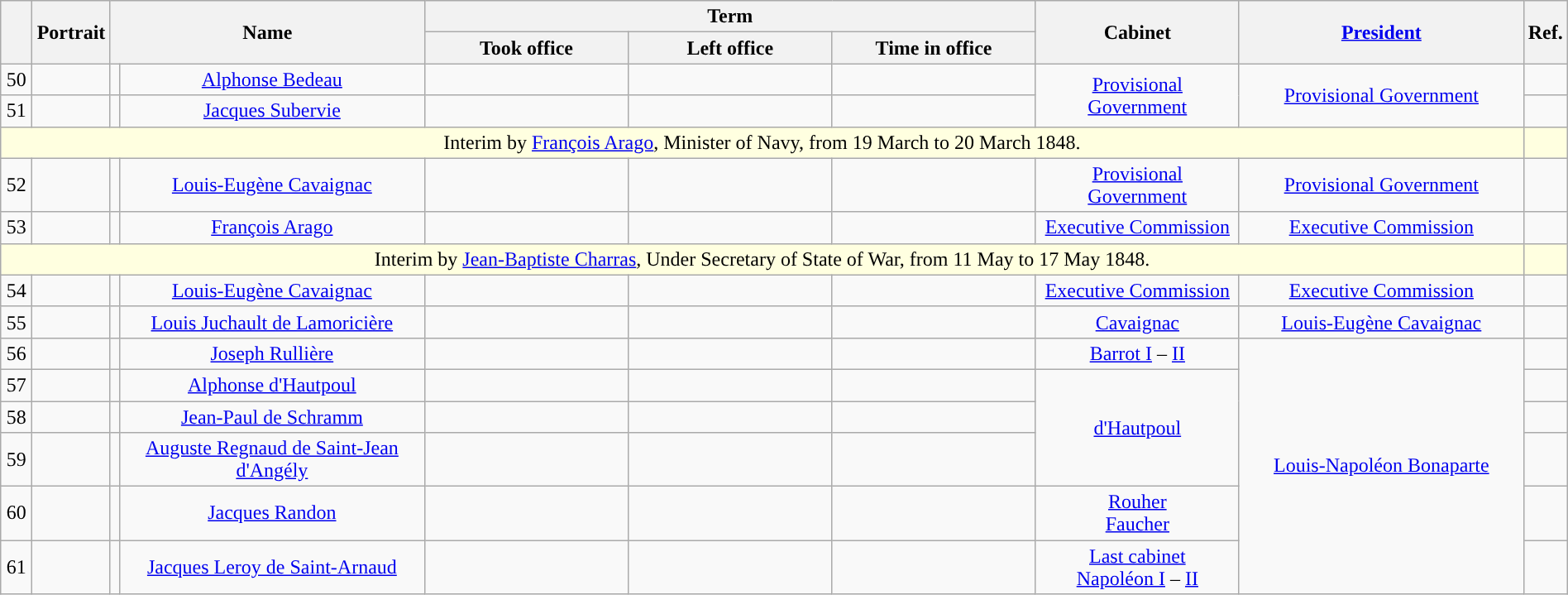<table class="wikitable" style="text-align:center; width:100%">
<tr>
<th style="width:2%" rowspan=2></th>
<th style="width:5%" rowspan=2>Portrait</th>
<th style="width:20%" rowspan=2, colspan=2>Name</th>
<th colspan=3>Term</th>
<th style="width:13%" rowspan=2>Cabinet</th>
<th rowspan=2><a href='#'>President</a></th>
<th style="width:2%" rowspan=2>Ref.</th>
</tr>
<tr>
<th style="width:13%">Took office</th>
<th style="width:13%">Left office</th>
<th style="width:13%">Time in office</th>
</tr>
<tr>
<td>50</td>
<td></td>
<td style="background:"></td>
<td><a href='#'>Alphonse Bedeau</a></td>
<td></td>
<td></td>
<td></td>
<td rowspan=2><a href='#'>Provisional Government</a></td>
<td rowspan=2><a href='#'>Provisional Government</a></td>
<td></td>
</tr>
<tr>
<td>51</td>
<td></td>
<td style="background:"></td>
<td><a href='#'>Jacques Subervie</a></td>
<td></td>
<td></td>
<td></td>
<td></td>
</tr>
<tr bgcolor="lightyellow">
<td colspan=9>Interim by <a href='#'>François Arago</a>, Minister of Navy, from 19 March to 20 March 1848.</td>
<td></td>
</tr>
<tr>
<td>52</td>
<td></td>
<td style="background:"></td>
<td><a href='#'>Louis-Eugène Cavaignac</a></td>
<td></td>
<td></td>
<td></td>
<td><a href='#'>Provisional Government</a></td>
<td><a href='#'>Provisional Government</a></td>
<td></td>
</tr>
<tr>
<td>53</td>
<td></td>
<td style="background:"></td>
<td><a href='#'>François Arago</a></td>
<td></td>
<td></td>
<td></td>
<td><a href='#'>Executive Commission</a></td>
<td><a href='#'>Executive Commission</a></td>
<td></td>
</tr>
<tr bgcolor="lightyellow">
<td colspan=9>Interim by <a href='#'>Jean-Baptiste Charras</a>, Under Secretary of State of War, from 11 May to 17 May 1848.</td>
<td></td>
</tr>
<tr>
<td>54</td>
<td></td>
<td style="background:"></td>
<td><a href='#'>Louis-Eugène Cavaignac</a></td>
<td></td>
<td></td>
<td></td>
<td><a href='#'>Executive Commission</a></td>
<td><a href='#'>Executive Commission</a></td>
<td></td>
</tr>
<tr>
<td>55</td>
<td></td>
<td style="background:"></td>
<td><a href='#'>Louis Juchault de Lamoricière</a></td>
<td></td>
<td></td>
<td></td>
<td><a href='#'>Cavaignac</a></td>
<td><a href='#'>Louis-Eugène Cavaignac</a></td>
<td></td>
</tr>
<tr>
<td>56</td>
<td></td>
<td style="background:"></td>
<td><a href='#'>Joseph Rullière</a></td>
<td></td>
<td></td>
<td></td>
<td><a href='#'>Barrot I</a> – <a href='#'>II</a></td>
<td rowspan=6><a href='#'>Louis-Napoléon Bonaparte</a></td>
<td></td>
</tr>
<tr>
<td>57</td>
<td></td>
<td style="background:"></td>
<td><a href='#'>Alphonse d'Hautpoul</a></td>
<td></td>
<td></td>
<td></td>
<td rowspan=3><a href='#'>d'Hautpoul</a></td>
<td></td>
</tr>
<tr>
<td>58</td>
<td></td>
<td style="background:"></td>
<td><a href='#'>Jean-Paul de Schramm</a></td>
<td></td>
<td></td>
<td></td>
<td></td>
</tr>
<tr>
<td>59</td>
<td></td>
<td style="background:"></td>
<td><a href='#'>Auguste Regnaud de Saint-Jean d'Angély</a></td>
<td></td>
<td></td>
<td></td>
<td></td>
</tr>
<tr>
<td>60</td>
<td></td>
<td style="background:"></td>
<td><a href='#'>Jacques Randon</a></td>
<td></td>
<td></td>
<td></td>
<td><a href='#'>Rouher</a><br><a href='#'>Faucher</a></td>
<td></td>
</tr>
<tr>
<td>61</td>
<td></td>
<td style="background:"></td>
<td><a href='#'>Jacques Leroy de Saint-Arnaud</a></td>
<td></td>
<td></td>
<td></td>
<td><a href='#'>Last cabinet</a><br><a href='#'>Napoléon I</a> – <a href='#'>II</a></td>
<td></td>
</tr>
</table>
